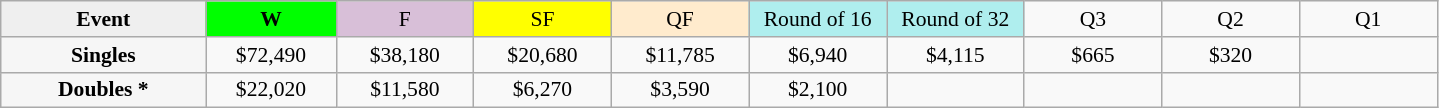<table class=wikitable style=font-size:90%;text-align:center>
<tr>
<td style="width:130px; background:#efefef;"><strong>Event</strong></td>
<td style="width:80px; background:lime;"><strong>W</strong></td>
<td style="width:85px; background:thistle;">F</td>
<td style="width:85px; background:#ff0;">SF</td>
<td style="width:85px; background:#ffebcd;">QF</td>
<td style="width:85px; background:#afeeee;">Round of 16</td>
<td style="width:85px; background:#afeeee;">Round of 32</td>
<td width=85>Q3</td>
<td width=85>Q2</td>
<td width=85>Q1</td>
</tr>
<tr>
<td style="background:#f6f6f6;"><strong>Singles</strong></td>
<td>$72,490</td>
<td>$38,180</td>
<td>$20,680</td>
<td>$11,785</td>
<td>$6,940</td>
<td>$4,115</td>
<td>$665</td>
<td>$320</td>
<td></td>
</tr>
<tr>
<td style="background:#f6f6f6;"><strong>Doubles *</strong></td>
<td>$22,020</td>
<td>$11,580</td>
<td>$6,270</td>
<td>$3,590</td>
<td>$2,100</td>
<td></td>
<td></td>
<td></td>
<td></td>
</tr>
</table>
